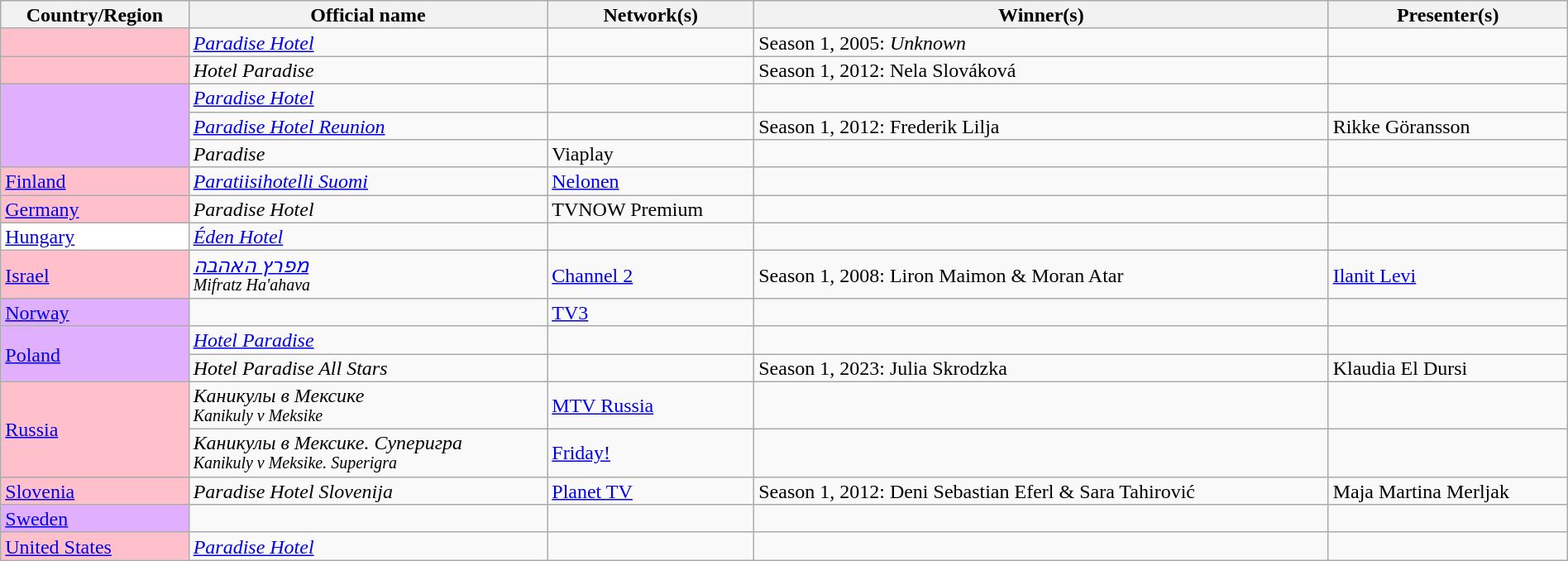<table class="wikitable sortable" style="text-align:left; font-size:100%; line-height:15px;" width="100%">
<tr>
<th style="text-align:center">Country/Region</th>
<th style="text-align:center">Official name</th>
<th style="text-align:center">Network(s)</th>
<th style="text-align:center">Winner(s)</th>
<th style="text-align:center">Presenter(s)</th>
</tr>
<tr>
<td align="left" bgcolor="#FFC0CB"></td>
<td><em><a href='#'>Paradise Hotel</a></em></td>
<td></td>
<td>Season 1, 2005: <em>Unknown</em></td>
<td></td>
</tr>
<tr>
<td align="left" bgcolor="#FFC0CB"></td>
<td><em>Hotel Paradise</em></td>
<td></td>
<td>Season 1, 2012: Nela Slováková</td>
<td></td>
</tr>
<tr>
<td align="left" bgcolor="#E0B0FF" rowspan="3"></td>
<td><em><a href='#'>Paradise Hotel</a></em></td>
<td></td>
<td></td>
<td></td>
</tr>
<tr>
<td><em><a href='#'>Paradise Hotel Reunion</a></em></td>
<td></td>
<td>Season 1, 2012: Frederik Lilja</td>
<td>Rikke Göransson</td>
</tr>
<tr>
<td><em>Paradise</em></td>
<td>Viaplay</td>
<td></td>
<td></td>
</tr>
<tr>
<td align="left" bgcolor="#FFC0CB"><a href='#'>Finland</a></td>
<td><em><a href='#'>Paratiisihotelli Suomi</a></em></td>
<td><a href='#'>Nelonen</a></td>
<td></td>
<td></td>
</tr>
<tr>
<td align="left" bgcolor="#FFC0CB"><a href='#'>Germany</a></td>
<td><em>Paradise Hotel</em></td>
<td>TVNOW Premium</td>
<td></td>
<td></td>
</tr>
<tr>
<td align="left" bgcolor="white"><a href='#'>Hungary</a></td>
<td><em><a href='#'>Éden Hotel</a></em></td>
<td></td>
<td></td>
<td></td>
</tr>
<tr>
<td align="left" bgcolor="#FFC0CB"><a href='#'>Israel</a></td>
<td><em><a href='#'>מפרץ האהבה</a></em><br><small><em>Mifratz Ha'ahava</em></small></td>
<td><a href='#'>Channel 2</a></td>
<td>Season 1, 2008: Liron Maimon & Moran Atar</td>
<td><a href='#'>Ilanit Levi</a></td>
</tr>
<tr>
<td align="left" bgcolor="#E0B0FF"><a href='#'>Norway</a></td>
<td></td>
<td><a href='#'>TV3</a></td>
<td></td>
<td></td>
</tr>
<tr>
<td rowspan="2" align="left" bgcolor="#E0B0FF"><a href='#'>Poland</a></td>
<td><em><a href='#'>Hotel Paradise</a></em></td>
<td></td>
<td></td>
<td></td>
</tr>
<tr>
<td><em>Hotel Paradise All Stars</em></td>
<td></td>
<td>Season 1, 2023: Julia Skrodzka</td>
<td>Klaudia El Dursi</td>
</tr>
<tr>
<td align="left" bgcolor="#FFC0CB" rowspan="2"><a href='#'>Russia</a></td>
<td><em>Каникулы в Мексике</em><br><small><em>Kanikuly v Meksike</em></small></td>
<td><a href='#'>MTV Russia</a></td>
<td></td>
<td></td>
</tr>
<tr>
<td align="left"><em>Каникулы в Мексике. Суперигра</em><br><small><em>Kanikuly v Meksike. Superigra</em></small></td>
<td><a href='#'>Friday!</a></td>
<td></td>
<td></td>
</tr>
<tr>
<td align="left" bgcolor="#FFC0CB"><a href='#'>Slovenia</a></td>
<td><em>Paradise Hotel Slovenija</em></td>
<td><a href='#'>Planet TV</a></td>
<td>Season 1, 2012: Deni Sebastian Eferl & Sara Tahirović</td>
<td>Maja Martina Merljak</td>
</tr>
<tr>
<td align="left" bgcolor="#E0B0FF"><a href='#'>Sweden</a></td>
<td></td>
<td></td>
<td></td>
<td></td>
</tr>
<tr>
<td align="left" bgcolor="#FFC0CB"><a href='#'>United States</a></td>
<td><em><a href='#'>Paradise Hotel</a></em></td>
<td></td>
<td></td>
<td></td>
</tr>
</table>
